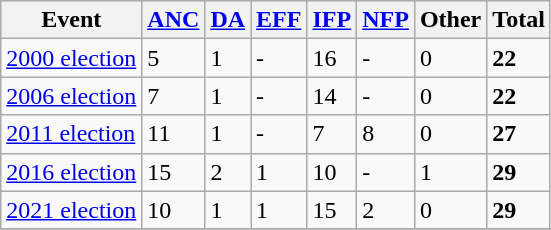<table class="wikitable">
<tr>
<th>Event</th>
<th><a href='#'>ANC</a></th>
<th><a href='#'>DA</a></th>
<th><a href='#'>EFF</a></th>
<th><a href='#'>IFP</a></th>
<th><a href='#'>NFP</a></th>
<th>Other</th>
<th>Total</th>
</tr>
<tr>
<td><a href='#'>2000 election</a></td>
<td>5</td>
<td>1</td>
<td>-</td>
<td>16</td>
<td>-</td>
<td>0</td>
<td><strong>22</strong></td>
</tr>
<tr>
<td><a href='#'>2006 election</a></td>
<td>7</td>
<td>1</td>
<td>-</td>
<td>14</td>
<td>-</td>
<td>0</td>
<td><strong>22</strong></td>
</tr>
<tr>
<td><a href='#'>2011 election</a></td>
<td>11</td>
<td>1</td>
<td>-</td>
<td>7</td>
<td>8</td>
<td>0</td>
<td><strong>27</strong></td>
</tr>
<tr>
<td><a href='#'>2016 election</a></td>
<td>15</td>
<td>2</td>
<td>1</td>
<td>10</td>
<td>-</td>
<td>1</td>
<td><strong>29</strong></td>
</tr>
<tr>
<td><a href='#'>2021 election</a></td>
<td>10</td>
<td>1</td>
<td>1</td>
<td>15</td>
<td>2</td>
<td>0</td>
<td><strong>29</strong></td>
</tr>
<tr>
</tr>
</table>
